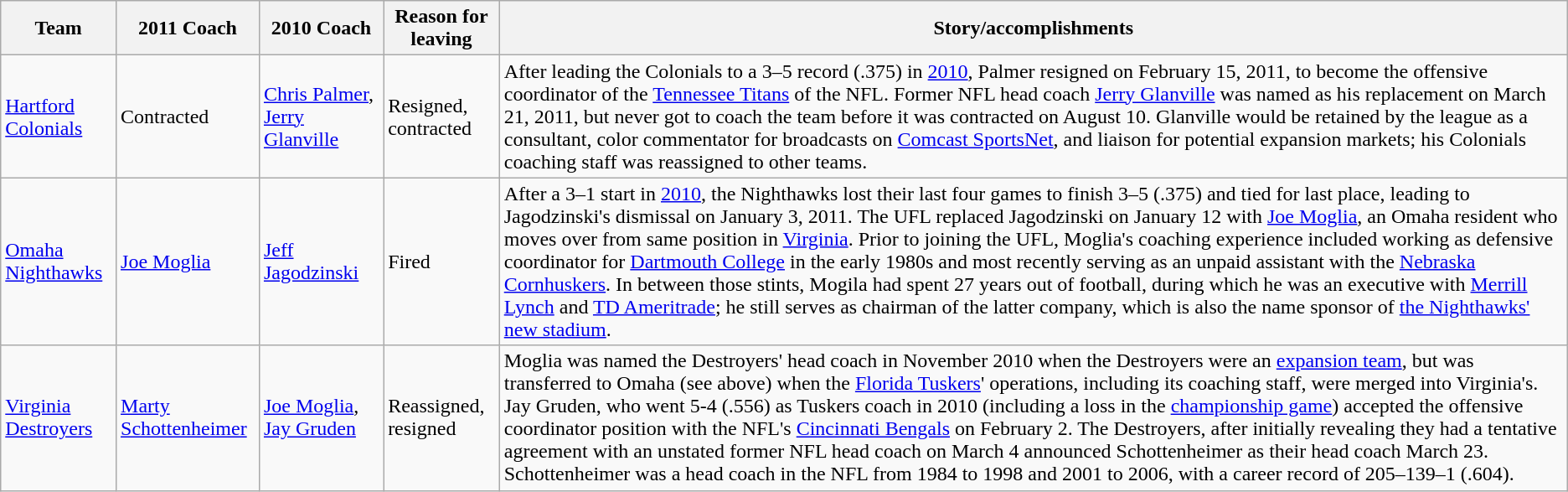<table class="wikitable" border="1">
<tr>
<th>Team</th>
<th>2011 Coach</th>
<th>2010 Coach</th>
<th>Reason for leaving</th>
<th>Story/accomplishments</th>
</tr>
<tr>
<td><a href='#'>Hartford Colonials</a></td>
<td>Contracted</td>
<td><a href='#'>Chris Palmer</a>, <a href='#'>Jerry Glanville</a></td>
<td>Resigned, contracted</td>
<td>After leading the Colonials to a 3–5 record (.375) in <a href='#'>2010</a>, Palmer resigned on February 15, 2011, to become the offensive coordinator of the <a href='#'>Tennessee Titans</a> of the NFL. Former NFL head coach <a href='#'>Jerry Glanville</a> was named as his replacement on March 21, 2011, but never got to coach the team before it was contracted on August 10.  Glanville would be retained by the league as a consultant, color commentator for broadcasts on <a href='#'>Comcast SportsNet</a>, and liaison for potential expansion markets; his Colonials coaching staff was reassigned to other teams.</td>
</tr>
<tr>
<td><a href='#'>Omaha Nighthawks</a></td>
<td><a href='#'>Joe Moglia</a></td>
<td><a href='#'>Jeff Jagodzinski</a></td>
<td>Fired</td>
<td>After a 3–1 start in <a href='#'>2010</a>, the Nighthawks lost their last four games to finish 3–5 (.375) and tied for last place, leading to Jagodzinski's dismissal on January 3, 2011.  The UFL replaced Jagodzinski on January 12 with <a href='#'>Joe Moglia</a>, an Omaha resident who moves over from same position in <a href='#'>Virginia</a>.  Prior to joining the UFL, Moglia's coaching experience included working as defensive coordinator for <a href='#'>Dartmouth College</a> in the early 1980s and most recently serving as an unpaid assistant with the <a href='#'>Nebraska Cornhuskers</a>.  In between those stints, Mogila had spent 27 years out of football, during which he was an executive with <a href='#'>Merrill Lynch</a> and <a href='#'>TD Ameritrade</a>; he still serves as chairman of the latter company, which is also the name sponsor of <a href='#'>the Nighthawks' new stadium</a>.</td>
</tr>
<tr>
<td><a href='#'>Virginia Destroyers</a></td>
<td><a href='#'>Marty Schottenheimer</a></td>
<td><a href='#'>Joe Moglia</a>,<br><a href='#'>Jay Gruden</a></td>
<td>Reassigned,<br>resigned</td>
<td>Moglia was named the Destroyers' head coach in November 2010 when the Destroyers were an <a href='#'>expansion team</a>, but was transferred to Omaha (see above) when the <a href='#'>Florida Tuskers</a>' operations, including its coaching staff, were merged into Virginia's.  Jay Gruden, who went 5-4 (.556) as Tuskers coach in 2010 (including a loss in the <a href='#'>championship game</a>) accepted the offensive coordinator position with the NFL's <a href='#'>Cincinnati Bengals</a> on February 2.  The Destroyers, after initially revealing they had a tentative agreement with an unstated former NFL head coach on March 4 announced Schottenheimer as their head coach March 23. Schottenheimer was a head coach in the NFL from 1984 to 1998 and 2001 to 2006, with a career record of 205–139–1 (.604).</td>
</tr>
</table>
